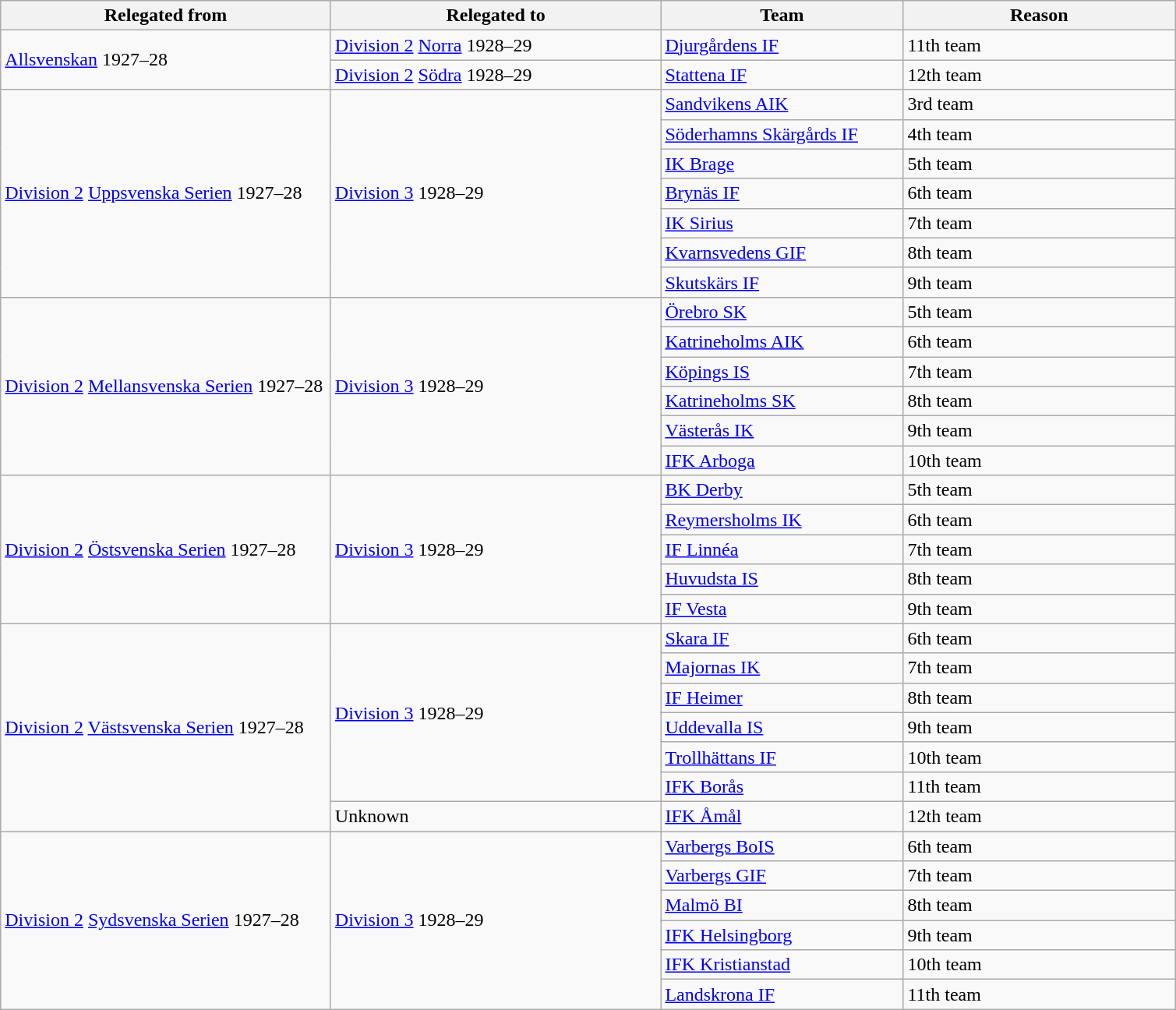<table class="wikitable" style="text-align: left;">
<tr>
<th style="width: 275px;">Relegated from</th>
<th style="width: 275px;">Relegated to</th>
<th style="width: 200px;">Team</th>
<th style="width: 225px;">Reason</th>
</tr>
<tr>
<td rowspan=2><a href='#'>Allsvenskan</a> 1927–28</td>
<td><a href='#'>Division 2</a> <a href='#'>Norra</a> 1928–29</td>
<td><a href='#'>Djurgårdens IF</a></td>
<td>11th team</td>
</tr>
<tr>
<td><a href='#'>Division 2</a> <a href='#'>Södra</a> 1928–29</td>
<td><a href='#'>Stattena IF</a></td>
<td>12th team</td>
</tr>
<tr>
<td rowspan=7><a href='#'>Division 2</a> <a href='#'>Uppsvenska Serien</a> 1927–28</td>
<td rowspan=7><a href='#'>Division 3</a> 1928–29</td>
<td><a href='#'>Sandvikens AIK</a></td>
<td>3rd team</td>
</tr>
<tr>
<td><a href='#'>Söderhamns Skärgårds IF</a></td>
<td>4th team</td>
</tr>
<tr>
<td><a href='#'>IK Brage</a></td>
<td>5th team</td>
</tr>
<tr>
<td><a href='#'>Brynäs IF</a></td>
<td>6th team</td>
</tr>
<tr>
<td><a href='#'>IK Sirius</a></td>
<td>7th team</td>
</tr>
<tr>
<td><a href='#'>Kvarnsvedens GIF</a></td>
<td>8th team</td>
</tr>
<tr>
<td><a href='#'>Skutskärs IF</a></td>
<td>9th team</td>
</tr>
<tr>
<td rowspan=6><a href='#'>Division 2</a> <a href='#'>Mellansvenska Serien</a> 1927–28</td>
<td rowspan=6><a href='#'>Division 3</a> 1928–29</td>
<td><a href='#'>Örebro SK</a></td>
<td>5th team</td>
</tr>
<tr>
<td><a href='#'>Katrineholms AIK</a></td>
<td>6th team</td>
</tr>
<tr>
<td><a href='#'>Köpings IS</a></td>
<td>7th team</td>
</tr>
<tr>
<td><a href='#'>Katrineholms SK</a></td>
<td>8th team</td>
</tr>
<tr>
<td><a href='#'>Västerås IK</a></td>
<td>9th team</td>
</tr>
<tr>
<td><a href='#'>IFK Arboga</a></td>
<td>10th team</td>
</tr>
<tr>
<td rowspan=5><a href='#'>Division 2</a> <a href='#'>Östsvenska Serien</a> 1927–28</td>
<td rowspan=5><a href='#'>Division 3</a> 1928–29</td>
<td><a href='#'>BK Derby</a></td>
<td>5th team</td>
</tr>
<tr>
<td><a href='#'>Reymersholms IK</a></td>
<td>6th team</td>
</tr>
<tr>
<td><a href='#'>IF Linnéa</a></td>
<td>7th team</td>
</tr>
<tr>
<td><a href='#'>Huvudsta IS</a></td>
<td>8th team</td>
</tr>
<tr>
<td><a href='#'>IF Vesta</a></td>
<td>9th team</td>
</tr>
<tr>
<td rowspan=7><a href='#'>Division 2</a> <a href='#'>Västsvenska Serien</a> 1927–28</td>
<td rowspan=6><a href='#'>Division 3</a> 1928–29</td>
<td><a href='#'>Skara IF</a></td>
<td>6th team</td>
</tr>
<tr>
<td><a href='#'>Majornas IK</a></td>
<td>7th team</td>
</tr>
<tr>
<td><a href='#'>IF Heimer</a></td>
<td>8th team</td>
</tr>
<tr>
<td><a href='#'>Uddevalla IS</a></td>
<td>9th team</td>
</tr>
<tr>
<td><a href='#'>Trollhättans IF</a></td>
<td>10th team</td>
</tr>
<tr>
<td><a href='#'>IFK Borås</a></td>
<td>11th team</td>
</tr>
<tr>
<td>Unknown</td>
<td><a href='#'>IFK Åmål</a></td>
<td>12th team</td>
</tr>
<tr>
<td rowspan=6><a href='#'>Division 2</a> <a href='#'>Sydsvenska Serien</a> 1927–28</td>
<td rowspan=6><a href='#'>Division 3</a> 1928–29</td>
<td><a href='#'>Varbergs BoIS</a></td>
<td>6th team</td>
</tr>
<tr>
<td><a href='#'>Varbergs GIF</a></td>
<td>7th team</td>
</tr>
<tr>
<td><a href='#'>Malmö BI</a></td>
<td>8th team</td>
</tr>
<tr>
<td><a href='#'>IFK Helsingborg</a></td>
<td>9th team</td>
</tr>
<tr>
<td><a href='#'>IFK Kristianstad</a></td>
<td>10th team</td>
</tr>
<tr>
<td><a href='#'>Landskrona IF</a></td>
<td>11th team</td>
</tr>
</table>
